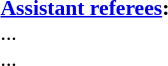<table width=50% style="font-size: 90%">
<tr>
<td><br><strong><a href='#'>Assistant referees</a>:</strong>
<br>...
<br>...</td>
</tr>
</table>
